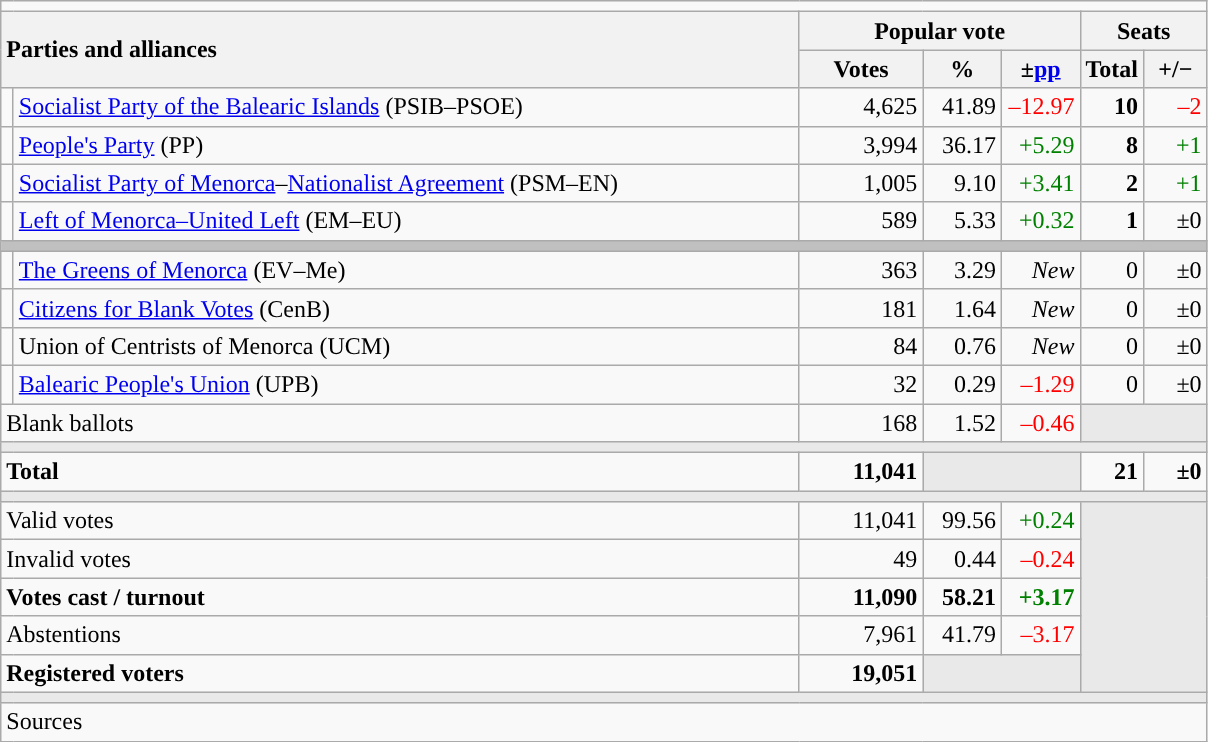<table class="wikitable" style="text-align:right;">
<tr>
<td colspan="7"></td>
</tr>
<tr>
<th style="text-align:left;" rowspan="2" colspan="2" width="525">Parties and alliances</th>
<th colspan="3">Popular vote</th>
<th colspan="2">Seats</th>
</tr>
<tr>
<th width="75">Votes</th>
<th width="45">%</th>
<th width="45">±<a href='#'>pp</a></th>
<th width="35">Total</th>
<th width="35">+/−</th>
</tr>
<tr>
<td width="1" style="color:inherit;background:"></td>
<td align="left"><a href='#'>Socialist Party of the Balearic Islands</a> (PSIB–PSOE)</td>
<td>4,625</td>
<td>41.89</td>
<td style="color:red;">–12.97</td>
<td><strong>10</strong></td>
<td style="color:red;">–2</td>
</tr>
<tr>
<td style="color:inherit;background:"></td>
<td align="left"><a href='#'>People's Party</a> (PP)</td>
<td>3,994</td>
<td>36.17</td>
<td style="color:green;">+5.29</td>
<td><strong>8</strong></td>
<td style="color:green;">+1</td>
</tr>
<tr>
<td style="color:inherit;background:"></td>
<td align="left"><a href='#'>Socialist Party of Menorca</a>–<a href='#'>Nationalist Agreement</a> (PSM–EN)</td>
<td>1,005</td>
<td>9.10</td>
<td style="color:green;">+3.41</td>
<td><strong>2</strong></td>
<td style="color:green;">+1</td>
</tr>
<tr>
<td style="color:inherit;background:"></td>
<td align="left"><a href='#'>Left of Menorca–United Left</a> (EM–EU)</td>
<td>589</td>
<td>5.33</td>
<td style="color:green;">+0.32</td>
<td><strong>1</strong></td>
<td>±0</td>
</tr>
<tr>
<td colspan="7" bgcolor="#C0C0C0"></td>
</tr>
<tr>
<td style="color:inherit;background:"></td>
<td align="left"><a href='#'>The Greens of Menorca</a> (EV–Me)</td>
<td>363</td>
<td>3.29</td>
<td><em>New</em></td>
<td>0</td>
<td>±0</td>
</tr>
<tr>
<td style="color:inherit;background:"></td>
<td align="left"><a href='#'>Citizens for Blank Votes</a> (CenB)</td>
<td>181</td>
<td>1.64</td>
<td><em>New</em></td>
<td>0</td>
<td>±0</td>
</tr>
<tr>
<td style="color:inherit;background:"></td>
<td align="left">Union of Centrists of Menorca (UCM)</td>
<td>84</td>
<td>0.76</td>
<td><em>New</em></td>
<td>0</td>
<td>±0</td>
</tr>
<tr>
<td style="color:inherit;background:"></td>
<td align="left"><a href='#'>Balearic People's Union</a> (UPB)</td>
<td>32</td>
<td>0.29</td>
<td style="color:red;">–1.29</td>
<td>0</td>
<td>±0</td>
</tr>
<tr>
<td align="left" colspan="2">Blank ballots</td>
<td>168</td>
<td>1.52</td>
<td style="color:red;">–0.46</td>
<td bgcolor="#E9E9E9" colspan="2"></td>
</tr>
<tr>
<td colspan="7" bgcolor="#E9E9E9"></td>
</tr>
<tr style="font-weight:bold;">
<td align="left" colspan="2">Total</td>
<td>11,041</td>
<td bgcolor="#E9E9E9" colspan="2"></td>
<td>21</td>
<td>±0</td>
</tr>
<tr>
<td colspan="7" bgcolor="#E9E9E9"></td>
</tr>
<tr>
<td align="left" colspan="2">Valid votes</td>
<td>11,041</td>
<td>99.56</td>
<td style="color:green;">+0.24</td>
<td bgcolor="#E9E9E9" colspan="2" rowspan="5"></td>
</tr>
<tr>
<td align="left" colspan="2">Invalid votes</td>
<td>49</td>
<td>0.44</td>
<td style="color:red;">–0.24</td>
</tr>
<tr style="font-weight:bold;">
<td align="left" colspan="2">Votes cast / turnout</td>
<td>11,090</td>
<td>58.21</td>
<td style="color:green;">+3.17</td>
</tr>
<tr>
<td align="left" colspan="2">Abstentions</td>
<td>7,961</td>
<td>41.79</td>
<td style="color:red;">–3.17</td>
</tr>
<tr style="font-weight:bold;">
<td align="left" colspan="2">Registered voters</td>
<td>19,051</td>
<td bgcolor="#E9E9E9" colspan="2"></td>
</tr>
<tr>
<td colspan="7" bgcolor="#E9E9E9"></td>
</tr>
<tr>
<td align="left" colspan="7">Sources</td>
</tr>
</table>
